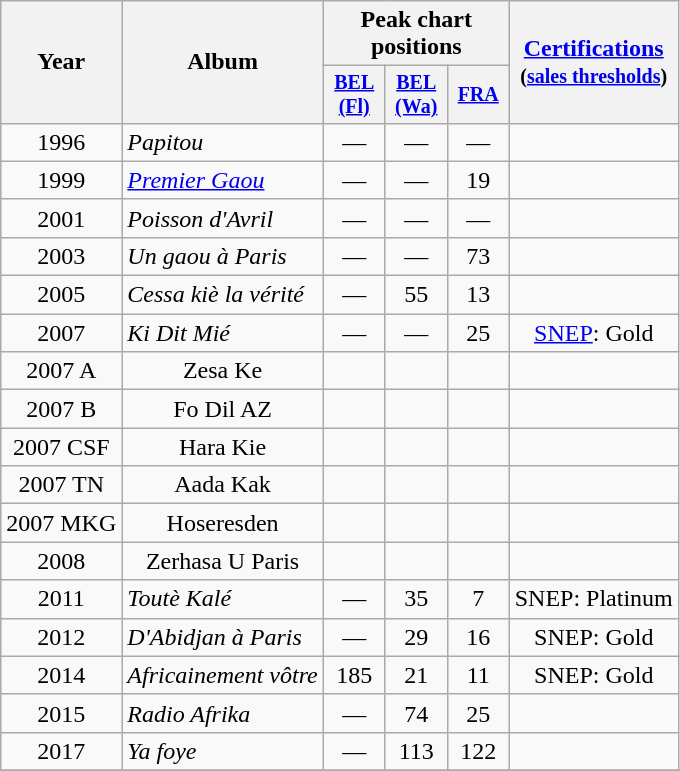<table class="wikitable" style="text-align:center;">
<tr>
<th rowspan="2">Year</th>
<th rowspan="2">Album</th>
<th colspan="3">Peak chart positions</th>
<th rowspan="2"><a href='#'>Certifications</a><br><small>(<a href='#'>sales thresholds</a>)</small></th>
</tr>
<tr style="font-size:smaller;">
<th width="35"><a href='#'>BEL<br>(Fl)</a><br></th>
<th width="35"><a href='#'>BEL<br>(Wa)</a><br></th>
<th width="35"><a href='#'>FRA</a><br></th>
</tr>
<tr>
<td>1996</td>
<td align="left"><em>Papitou</em></td>
<td>—</td>
<td>—</td>
<td>—</td>
<td></td>
</tr>
<tr>
<td>1999</td>
<td align="left"><em><a href='#'>Premier Gaou</a></em></td>
<td>—</td>
<td>—</td>
<td>19</td>
<td></td>
</tr>
<tr>
<td>2001</td>
<td align="left"><em>Poisson d'Avril</em></td>
<td>—</td>
<td>—</td>
<td>—</td>
<td></td>
</tr>
<tr>
<td>2003</td>
<td align="left"><em>Un gaou à Paris</em></td>
<td>—</td>
<td>—</td>
<td>73</td>
<td></td>
</tr>
<tr>
<td>2005</td>
<td align="left"><em>Cessa kiè la vérité</em></td>
<td>—</td>
<td>55</td>
<td>13</td>
<td></td>
</tr>
<tr>
<td>2007</td>
<td align="left"><em>Ki Dit Mié</em></td>
<td>—</td>
<td>—</td>
<td>25</td>
<td><a href='#'>SNEP</a>: Gold</td>
</tr>
<tr>
<td>2007 A</td>
<td>Zesa Ke</td>
<td></td>
<td></td>
<td></td>
<td></td>
</tr>
<tr>
<td>2007 B</td>
<td>Fo Dil AZ</td>
<td></td>
<td></td>
<td></td>
<td></td>
</tr>
<tr>
<td>2007 CSF</td>
<td>Hara Kie</td>
<td></td>
<td></td>
<td></td>
<td></td>
</tr>
<tr>
<td>2007 TN</td>
<td>Aada Kak</td>
<td></td>
<td></td>
<td></td>
<td></td>
</tr>
<tr>
<td>2007 MKG</td>
<td>Hoseresden</td>
<td></td>
<td></td>
<td></td>
<td></td>
</tr>
<tr>
<td>2008</td>
<td>Zerhasa U Paris</td>
<td></td>
<td></td>
<td></td>
<td></td>
</tr>
<tr>
<td>2011</td>
<td align="left"><em>Toutè Kalé</em></td>
<td>—</td>
<td>35</td>
<td>7</td>
<td>SNEP: Platinum</td>
</tr>
<tr>
<td>2012</td>
<td align="left"><em>D'Abidjan à Paris</em></td>
<td>—</td>
<td>29</td>
<td>16</td>
<td>SNEP: Gold</td>
</tr>
<tr>
<td>2014</td>
<td align="left"><em>Africainement vôtre</em></td>
<td>185</td>
<td>21</td>
<td>11</td>
<td>SNEP: Gold</td>
</tr>
<tr>
<td>2015</td>
<td align="left"><em>Radio Afrika</em></td>
<td>—</td>
<td>74</td>
<td>25</td>
<td></td>
</tr>
<tr>
<td>2017</td>
<td align="left"><em>Ya foye</em></td>
<td>—</td>
<td>113</td>
<td>122<br></td>
<td></td>
</tr>
<tr>
</tr>
</table>
